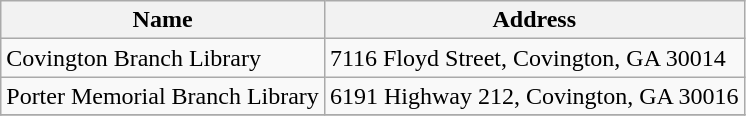<table class="wikitable">
<tr>
<th>Name</th>
<th>Address</th>
</tr>
<tr>
<td>Covington Branch Library</td>
<td>7116 Floyd Street, Covington, GA 30014</td>
</tr>
<tr>
<td>Porter Memorial Branch Library</td>
<td>6191 Highway 212, Covington, GA 30016</td>
</tr>
<tr>
</tr>
</table>
